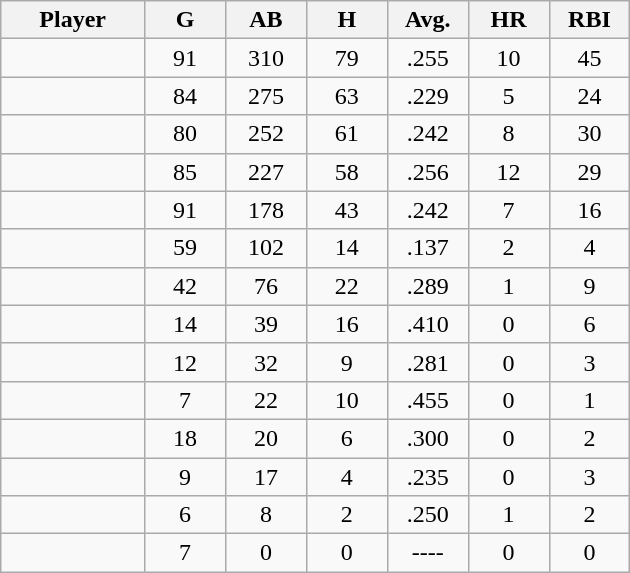<table class="wikitable sortable">
<tr>
<th bgcolor="#DDDDFF" width="16%">Player</th>
<th bgcolor="#DDDDFF" width="9%">G</th>
<th bgcolor="#DDDDFF" width="9%">AB</th>
<th bgcolor="#DDDDFF" width="9%">H</th>
<th bgcolor="#DDDDFF" width="9%">Avg.</th>
<th bgcolor="#DDDDFF" width="9%">HR</th>
<th bgcolor="#DDDDFF" width="9%">RBI</th>
</tr>
<tr align="center">
<td></td>
<td>91</td>
<td>310</td>
<td>79</td>
<td>.255</td>
<td>10</td>
<td>45</td>
</tr>
<tr align="center">
<td></td>
<td>84</td>
<td>275</td>
<td>63</td>
<td>.229</td>
<td>5</td>
<td>24</td>
</tr>
<tr align="center">
<td></td>
<td>80</td>
<td>252</td>
<td>61</td>
<td>.242</td>
<td>8</td>
<td>30</td>
</tr>
<tr align="center">
<td></td>
<td>85</td>
<td>227</td>
<td>58</td>
<td>.256</td>
<td>12</td>
<td>29</td>
</tr>
<tr align="center">
<td></td>
<td>91</td>
<td>178</td>
<td>43</td>
<td>.242</td>
<td>7</td>
<td>16</td>
</tr>
<tr align="center">
<td></td>
<td>59</td>
<td>102</td>
<td>14</td>
<td>.137</td>
<td>2</td>
<td>4</td>
</tr>
<tr align="center">
<td></td>
<td>42</td>
<td>76</td>
<td>22</td>
<td>.289</td>
<td>1</td>
<td>9</td>
</tr>
<tr align="center">
<td></td>
<td>14</td>
<td>39</td>
<td>16</td>
<td>.410</td>
<td>0</td>
<td>6</td>
</tr>
<tr align="center">
<td></td>
<td>12</td>
<td>32</td>
<td>9</td>
<td>.281</td>
<td>0</td>
<td>3</td>
</tr>
<tr align="center">
<td></td>
<td>7</td>
<td>22</td>
<td>10</td>
<td>.455</td>
<td>0</td>
<td>1</td>
</tr>
<tr align="center">
<td></td>
<td>18</td>
<td>20</td>
<td>6</td>
<td>.300</td>
<td>0</td>
<td>2</td>
</tr>
<tr align="center">
<td></td>
<td>9</td>
<td>17</td>
<td>4</td>
<td>.235</td>
<td>0</td>
<td>3</td>
</tr>
<tr align="center">
<td></td>
<td>6</td>
<td>8</td>
<td>2</td>
<td>.250</td>
<td>1</td>
<td>2</td>
</tr>
<tr align="center">
<td></td>
<td>7</td>
<td>0</td>
<td>0</td>
<td>----</td>
<td>0</td>
<td>0</td>
</tr>
</table>
